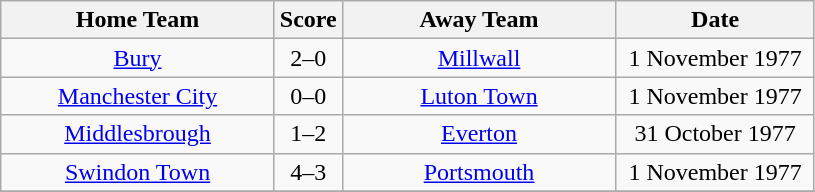<table class="wikitable" style="text-align:center;">
<tr>
<th width=175>Home Team</th>
<th width=20>Score</th>
<th width=175>Away Team</th>
<th width=125>Date</th>
</tr>
<tr>
<td><a href='#'>Bury</a></td>
<td>2–0</td>
<td><a href='#'>Millwall</a></td>
<td>1 November 1977</td>
</tr>
<tr>
<td><a href='#'>Manchester City</a></td>
<td>0–0</td>
<td><a href='#'>Luton Town</a></td>
<td>1 November 1977</td>
</tr>
<tr>
<td><a href='#'>Middlesbrough</a></td>
<td>1–2</td>
<td><a href='#'>Everton</a></td>
<td>31 October 1977</td>
</tr>
<tr>
<td><a href='#'>Swindon Town</a></td>
<td>4–3</td>
<td><a href='#'>Portsmouth</a></td>
<td>1 November 1977</td>
</tr>
<tr>
</tr>
</table>
